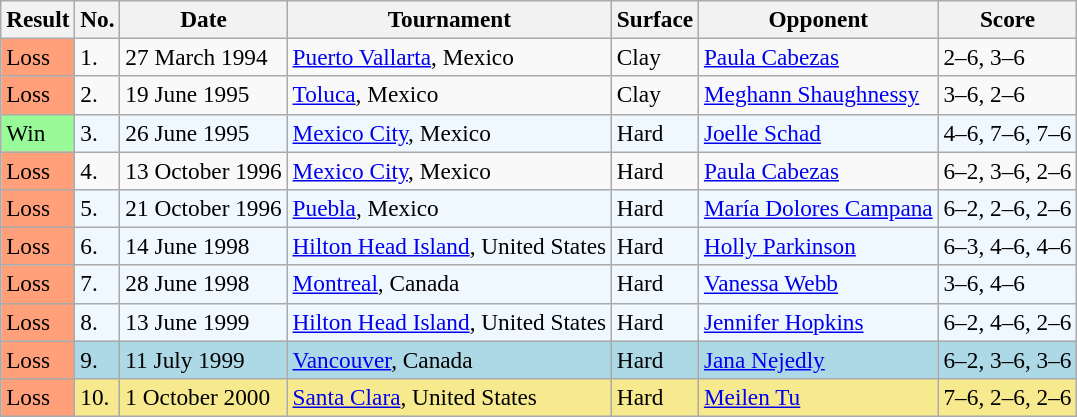<table class="sortable wikitable" style="font-size:97%;">
<tr>
<th>Result</th>
<th>No.</th>
<th>Date</th>
<th>Tournament</th>
<th>Surface</th>
<th>Opponent</th>
<th>Score</th>
</tr>
<tr>
<td style="background:#ffa07a;">Loss</td>
<td>1.</td>
<td>27 March 1994</td>
<td><a href='#'>Puerto Vallarta</a>, Mexico</td>
<td>Clay</td>
<td> <a href='#'>Paula Cabezas</a></td>
<td>2–6, 3–6</td>
</tr>
<tr>
<td style="background:#ffa07a;">Loss</td>
<td>2.</td>
<td>19 June 1995</td>
<td><a href='#'>Toluca</a>, Mexico</td>
<td>Clay</td>
<td> <a href='#'>Meghann Shaughnessy</a></td>
<td>3–6, 2–6</td>
</tr>
<tr style="background:#f0f8ff;">
<td style="background:#98fb98;">Win</td>
<td>3.</td>
<td>26 June 1995</td>
<td><a href='#'>Mexico City</a>, Mexico</td>
<td>Hard</td>
<td> <a href='#'>Joelle Schad</a></td>
<td>4–6, 7–6, 7–6</td>
</tr>
<tr>
<td style="background:#ffa07a;">Loss</td>
<td>4.</td>
<td>13 October 1996</td>
<td><a href='#'>Mexico City</a>, Mexico</td>
<td>Hard</td>
<td> <a href='#'>Paula Cabezas</a></td>
<td>6–2, 3–6, 2–6</td>
</tr>
<tr bgcolor="#f0f8ff">
<td style="background:#ffa07a;">Loss</td>
<td>5.</td>
<td>21 October 1996</td>
<td><a href='#'>Puebla</a>, Mexico</td>
<td>Hard</td>
<td> <a href='#'>María Dolores Campana</a></td>
<td>6–2, 2–6, 2–6</td>
</tr>
<tr bgcolor="#f0f8ff">
<td style="background:#ffa07a;">Loss</td>
<td>6.</td>
<td>14 June 1998</td>
<td><a href='#'>Hilton Head Island</a>, United States</td>
<td>Hard</td>
<td> <a href='#'>Holly Parkinson</a></td>
<td>6–3, 4–6, 4–6</td>
</tr>
<tr bgcolor="#f0f8ff">
<td style="background:#ffa07a;">Loss</td>
<td>7.</td>
<td>28 June 1998</td>
<td><a href='#'>Montreal</a>, Canada</td>
<td>Hard</td>
<td> <a href='#'>Vanessa Webb</a></td>
<td>3–6, 4–6</td>
</tr>
<tr bgcolor="#f0f8ff">
<td style="background:#ffa07a;">Loss</td>
<td>8.</td>
<td>13 June 1999</td>
<td><a href='#'>Hilton Head Island</a>, United States</td>
<td>Hard</td>
<td> <a href='#'>Jennifer Hopkins</a></td>
<td>6–2, 4–6, 2–6</td>
</tr>
<tr style="background:lightblue;">
<td style="background:#ffa07a;">Loss</td>
<td>9.</td>
<td>11 July 1999</td>
<td><a href='#'>Vancouver</a>, Canada</td>
<td>Hard</td>
<td> <a href='#'>Jana Nejedly</a></td>
<td>6–2, 3–6, 3–6</td>
</tr>
<tr style="background:#f7e98e;">
<td style="background:#ffa07a;">Loss</td>
<td>10.</td>
<td>1 October 2000</td>
<td><a href='#'>Santa Clara</a>, United States</td>
<td>Hard</td>
<td> <a href='#'>Meilen Tu</a></td>
<td>7–6, 2–6, 2–6</td>
</tr>
</table>
